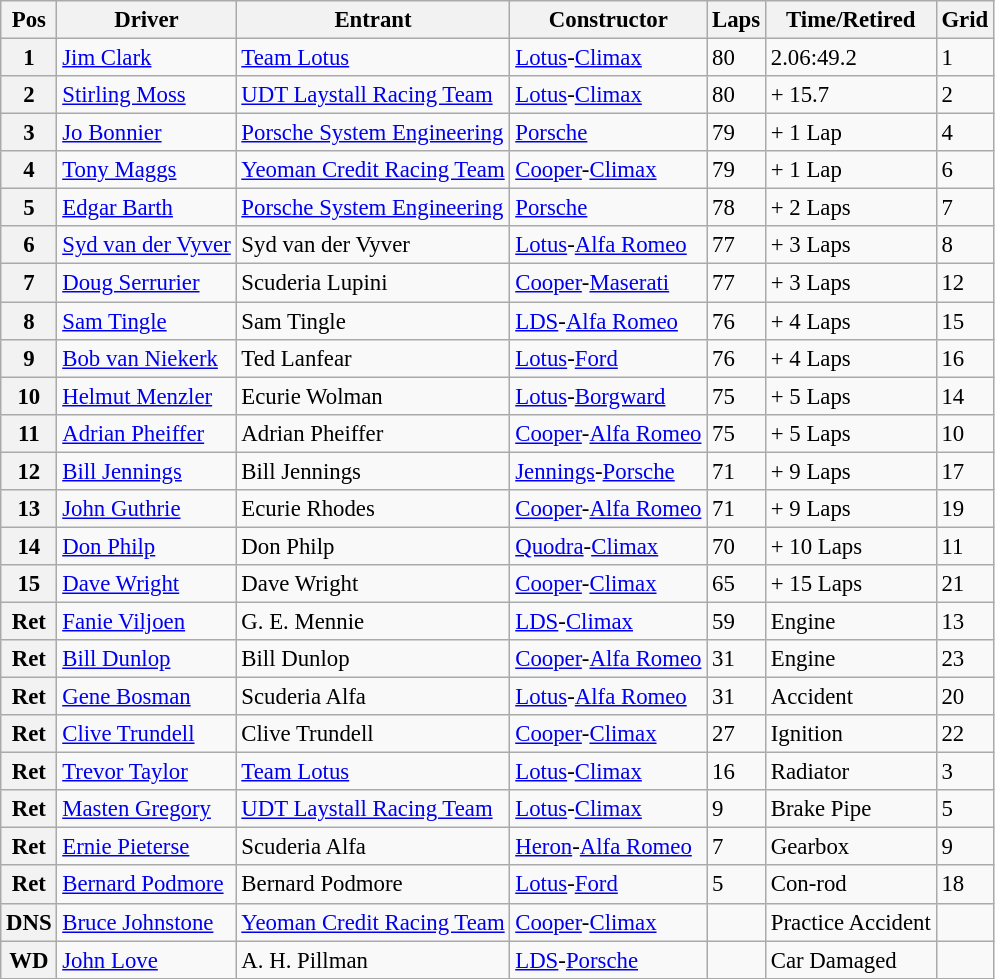<table class="wikitable" style="font-size: 95%;">
<tr>
<th>Pos</th>
<th>Driver</th>
<th>Entrant</th>
<th>Constructor</th>
<th>Laps</th>
<th>Time/Retired</th>
<th>Grid</th>
</tr>
<tr>
<th>1</th>
<td> <a href='#'>Jim Clark</a></td>
<td><a href='#'>Team Lotus</a></td>
<td><a href='#'>Lotus</a>-<a href='#'>Climax</a></td>
<td>80</td>
<td>2.06:49.2</td>
<td>1</td>
</tr>
<tr>
<th>2</th>
<td> <a href='#'>Stirling Moss</a></td>
<td><a href='#'>UDT Laystall Racing Team</a></td>
<td><a href='#'>Lotus</a>-<a href='#'>Climax</a></td>
<td>80</td>
<td>+ 15.7</td>
<td>2</td>
</tr>
<tr>
<th>3</th>
<td> <a href='#'>Jo Bonnier</a></td>
<td><a href='#'>Porsche System Engineering</a></td>
<td><a href='#'>Porsche</a></td>
<td>79</td>
<td>+ 1 Lap</td>
<td>4</td>
</tr>
<tr>
<th>4</th>
<td> <a href='#'>Tony Maggs</a></td>
<td><a href='#'>Yeoman Credit Racing Team</a></td>
<td><a href='#'>Cooper</a>-<a href='#'>Climax</a></td>
<td>79</td>
<td>+ 1 Lap</td>
<td>6</td>
</tr>
<tr>
<th>5</th>
<td> <a href='#'>Edgar Barth</a></td>
<td><a href='#'>Porsche System Engineering</a></td>
<td><a href='#'>Porsche</a></td>
<td>78</td>
<td>+ 2 Laps</td>
<td>7</td>
</tr>
<tr>
<th>6</th>
<td> <a href='#'>Syd van der Vyver</a></td>
<td>Syd van der Vyver</td>
<td><a href='#'>Lotus</a>-<a href='#'>Alfa Romeo</a></td>
<td>77</td>
<td>+ 3 Laps</td>
<td>8</td>
</tr>
<tr>
<th>7</th>
<td> <a href='#'>Doug Serrurier</a></td>
<td>Scuderia Lupini</td>
<td><a href='#'>Cooper</a>-<a href='#'>Maserati</a></td>
<td>77</td>
<td>+ 3 Laps</td>
<td>12</td>
</tr>
<tr>
<th>8</th>
<td> <a href='#'>Sam Tingle</a></td>
<td>Sam Tingle</td>
<td><a href='#'>LDS</a>-<a href='#'>Alfa Romeo</a></td>
<td>76</td>
<td>+ 4 Laps</td>
<td>15</td>
</tr>
<tr>
<th>9</th>
<td> <a href='#'>Bob van Niekerk</a></td>
<td>Ted Lanfear</td>
<td><a href='#'>Lotus</a>-<a href='#'>Ford</a></td>
<td>76</td>
<td>+ 4 Laps</td>
<td>16</td>
</tr>
<tr>
<th>10</th>
<td> <a href='#'>Helmut Menzler</a></td>
<td>Ecurie Wolman</td>
<td><a href='#'>Lotus</a>-<a href='#'>Borgward</a></td>
<td>75</td>
<td>+ 5 Laps</td>
<td>14</td>
</tr>
<tr>
<th>11</th>
<td> <a href='#'>Adrian Pheiffer</a></td>
<td>Adrian Pheiffer</td>
<td><a href='#'>Cooper</a>-<a href='#'>Alfa Romeo</a></td>
<td>75</td>
<td>+ 5 Laps</td>
<td>10</td>
</tr>
<tr>
<th>12</th>
<td> <a href='#'>Bill Jennings</a></td>
<td>Bill Jennings</td>
<td><a href='#'>Jennings</a>-<a href='#'>Porsche</a></td>
<td>71</td>
<td>+ 9 Laps</td>
<td>17</td>
</tr>
<tr>
<th>13</th>
<td> <a href='#'>John Guthrie</a></td>
<td>Ecurie Rhodes</td>
<td><a href='#'>Cooper</a>-<a href='#'>Alfa Romeo</a></td>
<td>71</td>
<td>+ 9 Laps</td>
<td>19</td>
</tr>
<tr>
<th>14</th>
<td> <a href='#'>Don Philp</a></td>
<td>Don Philp</td>
<td><a href='#'>Quodra</a>-<a href='#'>Climax</a></td>
<td>70</td>
<td>+ 10 Laps</td>
<td>11</td>
</tr>
<tr>
<th>15</th>
<td> <a href='#'>Dave Wright</a></td>
<td>Dave Wright</td>
<td><a href='#'>Cooper</a>-<a href='#'>Climax</a></td>
<td>65</td>
<td>+ 15 Laps</td>
<td>21</td>
</tr>
<tr>
<th>Ret</th>
<td> <a href='#'>Fanie Viljoen</a></td>
<td>G. E. Mennie</td>
<td><a href='#'>LDS</a>-<a href='#'>Climax</a></td>
<td>59</td>
<td>Engine</td>
<td>13</td>
</tr>
<tr>
<th>Ret</th>
<td> <a href='#'>Bill Dunlop</a></td>
<td>Bill Dunlop</td>
<td><a href='#'>Cooper</a>-<a href='#'>Alfa Romeo</a></td>
<td>31</td>
<td>Engine</td>
<td>23</td>
</tr>
<tr>
<th>Ret</th>
<td> <a href='#'>Gene Bosman</a></td>
<td>Scuderia Alfa</td>
<td><a href='#'>Lotus</a>-<a href='#'>Alfa Romeo</a></td>
<td>31</td>
<td>Accident</td>
<td>20</td>
</tr>
<tr>
<th>Ret</th>
<td> <a href='#'>Clive Trundell</a></td>
<td>Clive Trundell</td>
<td><a href='#'>Cooper</a>-<a href='#'>Climax</a></td>
<td>27</td>
<td>Ignition</td>
<td>22</td>
</tr>
<tr>
<th>Ret</th>
<td> <a href='#'>Trevor Taylor</a></td>
<td><a href='#'>Team Lotus</a></td>
<td><a href='#'>Lotus</a>-<a href='#'>Climax</a></td>
<td>16</td>
<td>Radiator</td>
<td>3</td>
</tr>
<tr>
<th>Ret</th>
<td> <a href='#'>Masten Gregory</a></td>
<td><a href='#'>UDT Laystall Racing Team</a></td>
<td><a href='#'>Lotus</a>-<a href='#'>Climax</a></td>
<td>9</td>
<td>Brake Pipe</td>
<td>5</td>
</tr>
<tr>
<th>Ret</th>
<td> <a href='#'>Ernie Pieterse</a></td>
<td>Scuderia Alfa</td>
<td><a href='#'>Heron</a>-<a href='#'>Alfa Romeo</a></td>
<td>7</td>
<td>Gearbox</td>
<td>9</td>
</tr>
<tr>
<th>Ret</th>
<td> <a href='#'>Bernard Podmore</a></td>
<td>Bernard Podmore</td>
<td><a href='#'>Lotus</a>-<a href='#'>Ford</a></td>
<td>5</td>
<td>Con-rod</td>
<td>18</td>
</tr>
<tr>
<th>DNS</th>
<td> <a href='#'>Bruce Johnstone</a></td>
<td><a href='#'>Yeoman Credit Racing Team</a></td>
<td><a href='#'>Cooper</a>-<a href='#'>Climax</a></td>
<td></td>
<td>Practice Accident</td>
<td></td>
</tr>
<tr>
<th>WD</th>
<td> <a href='#'>John Love</a></td>
<td>A. H. Pillman</td>
<td><a href='#'>LDS</a>-<a href='#'>Porsche</a></td>
<td></td>
<td>Car Damaged</td>
<td></td>
</tr>
</table>
